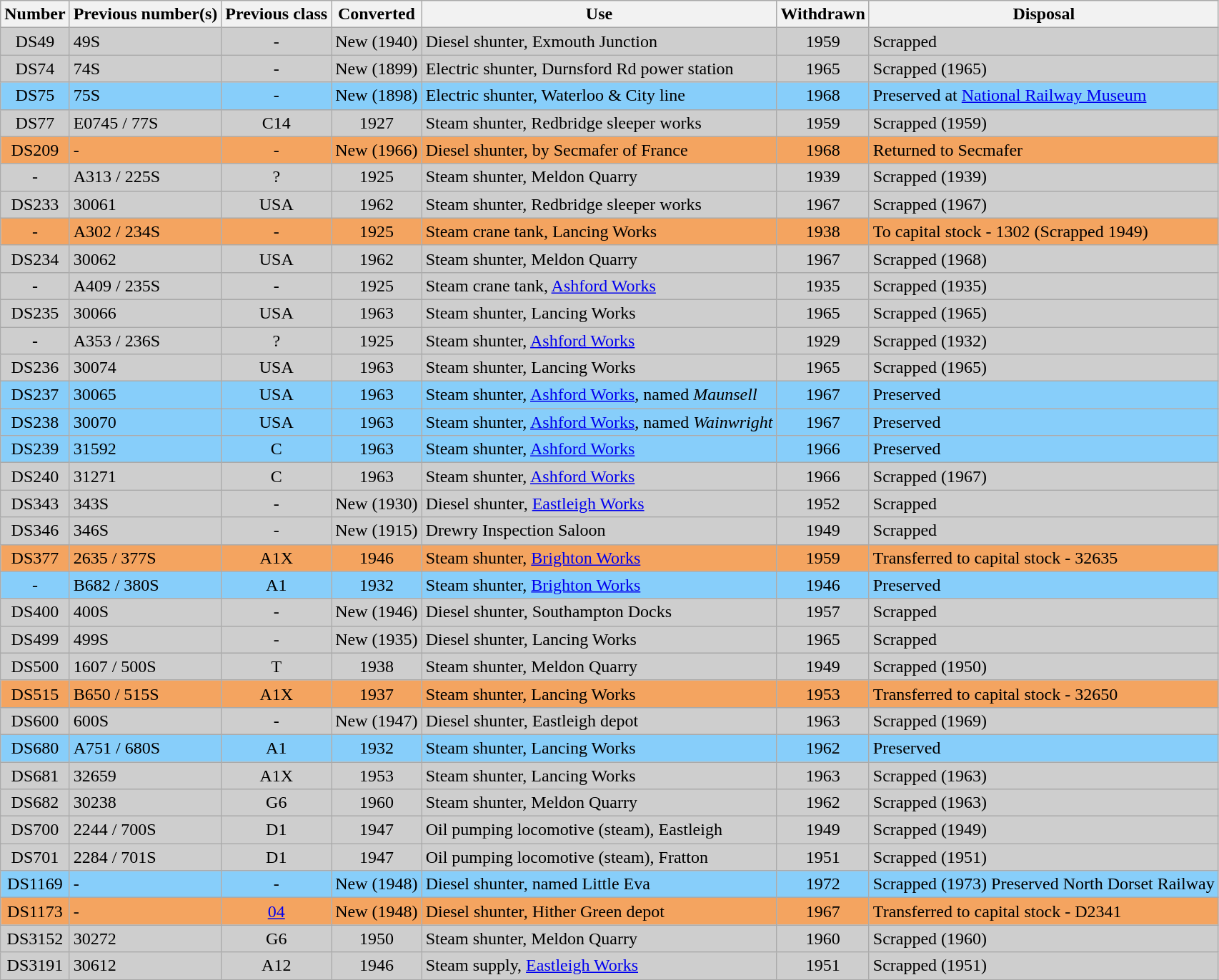<table class="wikitable">
<tr>
<th>Number</th>
<th align=left>Previous number(s)</th>
<th>Previous class</th>
<th>Converted</th>
<th align=left>Use</th>
<th>Withdrawn</th>
<th align=left>Disposal</th>
</tr>
<tr>
<td style="background-color:#CECECE" align=center>DS49</td>
<td style="background-color:#CECECE">49S</td>
<td style="background-color:#CECECE" align=center>-</td>
<td style="background-color:#CECECE" align=center>New (1940)</td>
<td style="background-color:#CECECE">Diesel shunter, Exmouth Junction</td>
<td style="background-color:#CECECE" align=center>1959</td>
<td style="background-color:#CECECE">Scrapped</td>
</tr>
<tr>
<td style="background-color:#CECECE" align=center>DS74</td>
<td style="background-color:#CECECE">74S</td>
<td style="background-color:#CECECE" align=center>-</td>
<td style="background-color:#CECECE" align=center>New (1899)</td>
<td style="background-color:#CECECE">Electric shunter, Durnsford Rd power station</td>
<td style="background-color:#CECECE" align=center>1965</td>
<td style="background-color:#CECECE">Scrapped (1965)</td>
</tr>
<tr>
<td style="background-color:#87CEFA" align=center>DS75</td>
<td style="background-color:#87CEFA">75S</td>
<td style="background-color:#87CEFA" align=center>-</td>
<td style="background-color:#87CEFA" align=center>New (1898)</td>
<td style="background-color:#87CEFA">Electric shunter, Waterloo & City line</td>
<td style="background-color:#87CEFA" align=center>1968</td>
<td style="background-color:#87CEFA">Preserved at <a href='#'>National Railway Museum</a></td>
</tr>
<tr>
<td style="background-color:#CECECE" align=center>DS77</td>
<td style="background-color:#CECECE">E0745 / 77S</td>
<td style="background-color:#CECECE" align=center>C14</td>
<td style="background-color:#CECECE" align=center>1927</td>
<td style="background-color:#CECECE">Steam shunter, Redbridge sleeper works</td>
<td style="background-color:#CECECE" align=center>1959</td>
<td style="background-color:#CECECE">Scrapped (1959)</td>
</tr>
<tr>
<td style="background-color:#F4A460" align=center>DS209</td>
<td style="background-color:#F4A460">-</td>
<td style="background-color:#F4A460" align=center>-</td>
<td style="background-color:#F4A460" align=center>New (1966)</td>
<td style="background-color:#F4A460">Diesel shunter, by Secmafer of France</td>
<td style="background-color:#F4A460" align=center>1968</td>
<td style="background-color:#F4A460">Returned to Secmafer</td>
</tr>
<tr>
<td style="background-color:#CECECE" align=center>-</td>
<td style="background-color:#CECECE">A313 / 225S</td>
<td style="background-color:#CECECE" align=center>?</td>
<td style="background-color:#CECECE" align=center>1925</td>
<td style="background-color:#CECECE">Steam shunter, Meldon Quarry</td>
<td style="background-color:#CECECE" align=center>1939</td>
<td style="background-color:#CECECE">Scrapped (1939)</td>
</tr>
<tr>
<td style="background-color:#CECECE" align=center>DS233</td>
<td style="background-color:#CECECE">30061</td>
<td style="background-color:#CECECE" align=center>USA</td>
<td style="background-color:#CECECE" align=center>1962</td>
<td style="background-color:#CECECE">Steam shunter, Redbridge sleeper works</td>
<td style="background-color:#CECECE" align=center>1967</td>
<td style="background-color:#CECECE">Scrapped (1967)</td>
</tr>
<tr>
<td style="background-color:#F4A460" align=center>-</td>
<td style="background-color:#F4A460">A302 / 234S</td>
<td style="background-color:#F4A460" align=center>-</td>
<td style="background-color:#F4A460" align=center>1925</td>
<td style="background-color:#F4A460">Steam crane tank, Lancing Works</td>
<td style="background-color:#F4A460" align=center>1938</td>
<td style="background-color:#F4A460">To capital stock - 1302 (Scrapped 1949)</td>
</tr>
<tr>
<td style="background-color:#CECECE" align=center>DS234</td>
<td style="background-color:#CECECE">30062</td>
<td style="background-color:#CECECE" align=center>USA</td>
<td style="background-color:#CECECE" align=center>1962</td>
<td style="background-color:#CECECE">Steam shunter, Meldon Quarry</td>
<td style="background-color:#CECECE" align=center>1967</td>
<td style="background-color:#CECECE">Scrapped (1968)</td>
</tr>
<tr>
<td style="background-color:#CECECE" align=center>-</td>
<td style="background-color:#CECECE">A409 / 235S</td>
<td style="background-color:#CECECE" align=center>-</td>
<td style="background-color:#CECECE" align=center>1925</td>
<td style="background-color:#CECECE">Steam crane tank, <a href='#'>Ashford Works</a></td>
<td style="background-color:#CECECE" align=center>1935</td>
<td style="background-color:#CECECE">Scrapped (1935)</td>
</tr>
<tr>
<td style="background-color:#CECECE" align=center>DS235</td>
<td style="background-color:#CECECE">30066</td>
<td style="background-color:#CECECE" align=center>USA</td>
<td style="background-color:#CECECE" align=center>1963</td>
<td style="background-color:#CECECE">Steam shunter, Lancing Works</td>
<td style="background-color:#CECECE" align=center>1965</td>
<td style="background-color:#CECECE">Scrapped (1965)</td>
</tr>
<tr>
<td style="background-color:#CECECE" align=center>-</td>
<td style="background-color:#CECECE">A353 / 236S</td>
<td style="background-color:#CECECE" align=center>?</td>
<td style="background-color:#CECECE" align=center>1925</td>
<td style="background-color:#CECECE">Steam shunter, <a href='#'>Ashford Works</a></td>
<td style="background-color:#CECECE" align=center>1929</td>
<td style="background-color:#CECECE">Scrapped (1932)</td>
</tr>
<tr>
<td style="background-color:#CECECE" align=center>DS236</td>
<td style="background-color:#CECECE">30074</td>
<td style="background-color:#CECECE" align=center>USA</td>
<td style="background-color:#CECECE" align=center>1963</td>
<td style="background-color:#CECECE">Steam shunter, Lancing Works</td>
<td style="background-color:#CECECE" align=center>1965</td>
<td style="background-color:#CECECE">Scrapped (1965)</td>
</tr>
<tr>
<td style="background-color:#87CEFA" align=center>DS237</td>
<td style="background-color:#87CEFA">30065</td>
<td style="background-color:#87CEFA" align=center>USA</td>
<td style="background-color:#87CEFA" align=center>1963</td>
<td style="background-color:#87CEFA">Steam shunter, <a href='#'>Ashford Works</a>, named <em>Maunsell</em></td>
<td style="background-color:#87CEFA" align=center>1967</td>
<td style="background-color:#87CEFA">Preserved</td>
</tr>
<tr>
<td style="background-color:#87CEFA" align=center>DS238</td>
<td style="background-color:#87CEFA">30070</td>
<td style="background-color:#87CEFA" align=center>USA</td>
<td style="background-color:#87CEFA" align=center>1963</td>
<td style="background-color:#87CEFA">Steam shunter, <a href='#'>Ashford Works</a>, named <em>Wainwright</em></td>
<td style="background-color:#87CEFA" align=center>1967</td>
<td style="background-color:#87CEFA">Preserved</td>
</tr>
<tr>
<td style="background-color:#87CEFA" align=center>DS239</td>
<td style="background-color:#87CEFA">31592</td>
<td style="background-color:#87CEFA" align=center>C</td>
<td style="background-color:#87CEFA" align=center>1963</td>
<td style="background-color:#87CEFA">Steam shunter, <a href='#'>Ashford Works</a></td>
<td style="background-color:#87CEFA" align=center>1966</td>
<td style="background-color:#87CEFA">Preserved</td>
</tr>
<tr>
<td style="background-color:#CECECE" align=center>DS240</td>
<td style="background-color:#CECECE">31271</td>
<td style="background-color:#CECECE" align=center>C</td>
<td style="background-color:#CECECE" align=center>1963</td>
<td style="background-color:#CECECE">Steam shunter, <a href='#'>Ashford Works</a></td>
<td style="background-color:#CECECE" align=center>1966</td>
<td style="background-color:#CECECE">Scrapped (1967)</td>
</tr>
<tr>
<td style="background-color:#CECECE" align=center>DS343</td>
<td style="background-color:#CECECE">343S</td>
<td style="background-color:#CECECE" align=center>-</td>
<td style="background-color:#CECECE" align=center>New (1930)</td>
<td style="background-color:#CECECE">Diesel shunter, <a href='#'>Eastleigh Works</a></td>
<td style="background-color:#CECECE" align=center>1952</td>
<td style="background-color:#CECECE">Scrapped</td>
</tr>
<tr>
<td style="background-color:#CECECE" align=center>DS346</td>
<td style="background-color:#CECECE">346S</td>
<td style="background-color:#CECECE" align=center>-</td>
<td style="background-color:#CECECE" align=center>New (1915)</td>
<td style="background-color:#CECECE">Drewry Inspection Saloon</td>
<td style="background-color:#CECECE" align=center>1949</td>
<td style="background-color:#CECECE">Scrapped</td>
</tr>
<tr>
<td style="background-color:#F4A460" align=center>DS377</td>
<td style="background-color:#F4A460">2635 / 377S</td>
<td style="background-color:#F4A460" align=center>A1X</td>
<td style="background-color:#F4A460" align=center>1946</td>
<td style="background-color:#F4A460">Steam shunter, <a href='#'>Brighton Works</a></td>
<td style="background-color:#F4A460" align=center>1959</td>
<td style="background-color:#F4A460">Transferred to capital stock - 32635</td>
</tr>
<tr>
<td style="background-color:#87CEFA" align=center>-</td>
<td style="background-color:#87CEFA">B682 / 380S</td>
<td style="background-color:#87CEFA" align=center>A1</td>
<td style="background-color:#87CEFA" align=center>1932</td>
<td style="background-color:#87CEFA">Steam shunter, <a href='#'>Brighton Works</a></td>
<td style="background-color:#87CEFA" align=center>1946</td>
<td style="background-color:#87CEFA">Preserved</td>
</tr>
<tr>
<td style="background-color:#CECECE" align=center>DS400</td>
<td style="background-color:#CECECE">400S</td>
<td style="background-color:#CECECE" align=center>-</td>
<td style="background-color:#CECECE" align=center>New (1946)</td>
<td style="background-color:#CECECE">Diesel shunter, Southampton Docks</td>
<td style="background-color:#CECECE" align=center>1957</td>
<td style="background-color:#CECECE">Scrapped</td>
</tr>
<tr>
<td style="background-color:#CECECE" align=center>DS499</td>
<td style="background-color:#CECECE">499S</td>
<td style="background-color:#CECECE" align=center>-</td>
<td style="background-color:#CECECE" align=center>New (1935)</td>
<td style="background-color:#CECECE">Diesel shunter, Lancing Works</td>
<td style="background-color:#CECECE" align=center>1965</td>
<td style="background-color:#CECECE">Scrapped</td>
</tr>
<tr>
<td style="background-color:#CECECE" align=center>DS500</td>
<td style="background-color:#CECECE">1607 / 500S</td>
<td style="background-color:#CECECE" align=center>T</td>
<td style="background-color:#CECECE" align=center>1938</td>
<td style="background-color:#CECECE">Steam shunter, Meldon Quarry</td>
<td style="background-color:#CECECE" align=center>1949</td>
<td style="background-color:#CECECE">Scrapped (1950)</td>
</tr>
<tr>
<td style="background-color:#F4A460" align=center>DS515</td>
<td style="background-color:#F4A460">B650 / 515S</td>
<td style="background-color:#F4A460" align=center>A1X</td>
<td style="background-color:#F4A460" align=center>1937</td>
<td style="background-color:#F4A460">Steam shunter, Lancing Works</td>
<td style="background-color:#F4A460" align=center>1953</td>
<td style="background-color:#F4A460">Transferred to capital stock - 32650</td>
</tr>
<tr>
<td style="background-color:#CECECE" align=center>DS600</td>
<td style="background-color:#CECECE">600S</td>
<td style="background-color:#CECECE" align=center>-</td>
<td style="background-color:#CECECE" align=center>New (1947)</td>
<td style="background-color:#CECECE">Diesel shunter, Eastleigh depot</td>
<td style="background-color:#CECECE" align=center>1963</td>
<td style="background-color:#CECECE">Scrapped (1969)</td>
</tr>
<tr>
<td style="background-color:#87CEFA" align=center>DS680</td>
<td style="background-color:#87CEFA">A751 / 680S</td>
<td style="background-color:#87CEFA" align=center>A1</td>
<td style="background-color:#87CEFA" align=center>1932</td>
<td style="background-color:#87CEFA">Steam shunter, Lancing Works</td>
<td style="background-color:#87CEFA" align=center>1962</td>
<td style="background-color:#87CEFA">Preserved</td>
</tr>
<tr>
<td style="background-color:#CECECE" align=center>DS681</td>
<td style="background-color:#CECECE">32659</td>
<td style="background-color:#CECECE" align=center>A1X</td>
<td style="background-color:#CECECE" align=center>1953</td>
<td style="background-color:#CECECE">Steam shunter, Lancing Works</td>
<td style="background-color:#CECECE" align=center>1963</td>
<td style="background-color:#CECECE">Scrapped (1963)</td>
</tr>
<tr>
<td style="background-color:#CECECE" align=center>DS682</td>
<td style="background-color:#CECECE">30238</td>
<td style="background-color:#CECECE" align=center>G6</td>
<td style="background-color:#CECECE" align=center>1960</td>
<td style="background-color:#CECECE">Steam shunter, Meldon Quarry</td>
<td style="background-color:#CECECE" align=center>1962</td>
<td style="background-color:#CECECE">Scrapped (1963)</td>
</tr>
<tr>
<td style="background-color:#CECECE" align=center>DS700</td>
<td style="background-color:#CECECE">2244 / 700S</td>
<td style="background-color:#CECECE" align=center>D1</td>
<td style="background-color:#CECECE" align=center>1947</td>
<td style="background-color:#CECECE">Oil pumping locomotive (steam), Eastleigh</td>
<td style="background-color:#CECECE" align=center>1949</td>
<td style="background-color:#CECECE">Scrapped (1949)</td>
</tr>
<tr>
<td style="background-color:#CECECE" align=center>DS701</td>
<td style="background-color:#CECECE">2284 / 701S</td>
<td style="background-color:#CECECE" align=center>D1</td>
<td style="background-color:#CECECE" align=center>1947</td>
<td style="background-color:#CECECE">Oil pumping locomotive (steam), Fratton</td>
<td style="background-color:#CECECE" align=center>1951</td>
<td style="background-color:#CECECE">Scrapped (1951)</td>
</tr>
<tr>
<td style="background-color:#87CEFA" align=center>DS1169</td>
<td style="background-color:#87CEFA">-</td>
<td style="background-color:#87CEFA" align=center>-</td>
<td style="background-color:#87CEFA" align=center>New (1948)</td>
<td style="background-color:#87CEFA">Diesel shunter, named Little Eva</td>
<td style="background-color:#87CEFA" align=center>1972</td>
<td style="background-color:#87CEFA">Scrapped (1973) Preserved North Dorset Railway</td>
</tr>
<tr>
<td style="background-color:#F4A460" align=center>DS1173</td>
<td style="background-color:#F4A460">-</td>
<td style="background-color:#F4A460" align=center><a href='#'>04</a></td>
<td style="background-color:#F4A460" align=center>New (1948)</td>
<td style="background-color:#F4A460">Diesel shunter, Hither Green depot</td>
<td style="background-color:#F4A460" align=center>1967</td>
<td style="background-color:#F4A460">Transferred to capital stock - D2341</td>
</tr>
<tr>
<td style="background-color:#CECECE" align=center>DS3152</td>
<td style="background-color:#CECECE">30272</td>
<td style="background-color:#CECECE" align=center>G6</td>
<td style="background-color:#CECECE" align=center>1950</td>
<td style="background-color:#CECECE">Steam shunter, Meldon Quarry</td>
<td style="background-color:#CECECE" align=center>1960</td>
<td style="background-color:#CECECE">Scrapped (1960)</td>
</tr>
<tr>
<td style="background-color:#CECECE" align=center>DS3191</td>
<td style="background-color:#CECECE">30612</td>
<td style="background-color:#CECECE" align=center>A12</td>
<td style="background-color:#CECECE" align=center>1946</td>
<td style="background-color:#CECECE">Steam supply, <a href='#'>Eastleigh Works</a></td>
<td style="background-color:#CECECE" align=center>1951</td>
<td style="background-color:#CECECE">Scrapped (1951)</td>
</tr>
<tr>
</tr>
</table>
